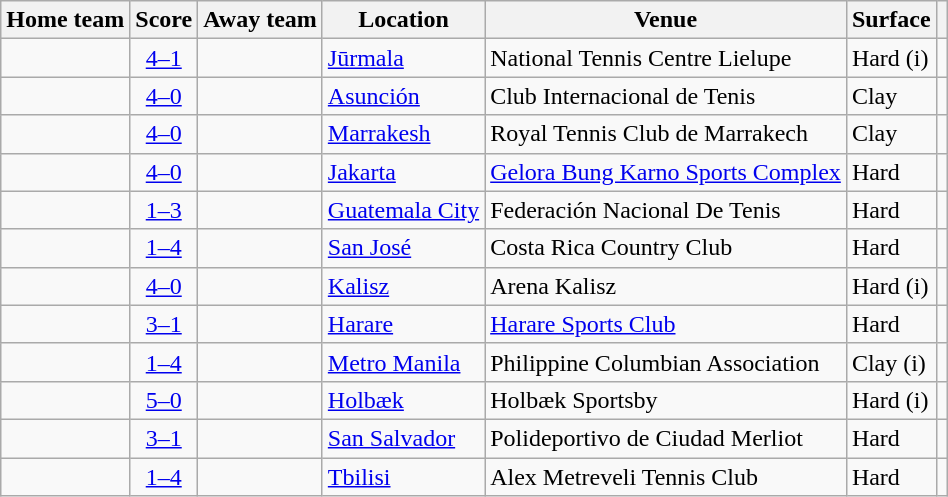<table class="wikitable">
<tr>
<th>Home team</th>
<th>Score</th>
<th>Away team</th>
<th>Location</th>
<th>Venue</th>
<th>Surface</th>
<th></th>
</tr>
<tr>
<td><strong></strong></td>
<td style="text-align:center;"><a href='#'>4–1</a></td>
<td></td>
<td><a href='#'>Jūrmala</a></td>
<td>National Tennis Centre Lielupe</td>
<td>Hard (i)</td>
<td></td>
</tr>
<tr>
<td><strong></strong></td>
<td style="text-align:center;"><a href='#'>4–0</a></td>
<td></td>
<td><a href='#'>Asunción</a></td>
<td>Club Internacional de Tenis</td>
<td>Clay</td>
<td></td>
</tr>
<tr>
<td><strong></strong></td>
<td style="text-align:center;"><a href='#'>4–0</a></td>
<td></td>
<td><a href='#'>Marrakesh</a></td>
<td>Royal Tennis Club de Marrakech</td>
<td>Clay</td>
<td></td>
</tr>
<tr>
<td><strong></strong></td>
<td style="text-align:center;"><a href='#'>4–0</a></td>
<td></td>
<td><a href='#'>Jakarta</a></td>
<td><a href='#'>Gelora Bung Karno Sports Complex</a></td>
<td>Hard</td>
<td></td>
</tr>
<tr>
<td></td>
<td style="text-align:center;"><a href='#'>1–3</a></td>
<td><strong></strong></td>
<td><a href='#'>Guatemala City</a></td>
<td>Federación Nacional De Tenis</td>
<td>Hard</td>
<td></td>
</tr>
<tr>
<td></td>
<td style="text-align:center;"><a href='#'>1–4</a></td>
<td><strong></strong></td>
<td><a href='#'>San José</a></td>
<td>Costa Rica Country Club</td>
<td>Hard</td>
<td></td>
</tr>
<tr>
<td><strong></strong></td>
<td style="text-align:center;"><a href='#'>4–0</a></td>
<td></td>
<td><a href='#'>Kalisz</a></td>
<td>Arena Kalisz</td>
<td>Hard (i)</td>
<td></td>
</tr>
<tr>
<td><strong></strong></td>
<td style="text-align:center;"><a href='#'>3–1</a></td>
<td></td>
<td><a href='#'>Harare</a></td>
<td><a href='#'>Harare Sports Club</a></td>
<td>Hard</td>
<td></td>
</tr>
<tr>
<td></td>
<td style="text-align:center;"><a href='#'>1–4</a></td>
<td><strong></strong></td>
<td><a href='#'>Metro Manila</a></td>
<td>Philippine Columbian Association</td>
<td>Clay (i)</td>
<td></td>
</tr>
<tr>
<td><strong></strong></td>
<td style="text-align:center;"><a href='#'>5–0</a></td>
<td></td>
<td><a href='#'>Holbæk</a></td>
<td>Holbæk Sportsby</td>
<td>Hard (i)</td>
<td></td>
</tr>
<tr>
<td><strong></strong></td>
<td style="text-align:center;"><a href='#'>3–1</a></td>
<td></td>
<td><a href='#'>San Salvador</a></td>
<td>Polideportivo de Ciudad Merliot</td>
<td>Hard</td>
<td></td>
</tr>
<tr>
<td></td>
<td style="text-align:center;"><a href='#'>1–4</a></td>
<td><strong></strong></td>
<td><a href='#'>Tbilisi</a></td>
<td>Alex Metreveli Tennis Club</td>
<td>Hard</td>
<td></td>
</tr>
</table>
